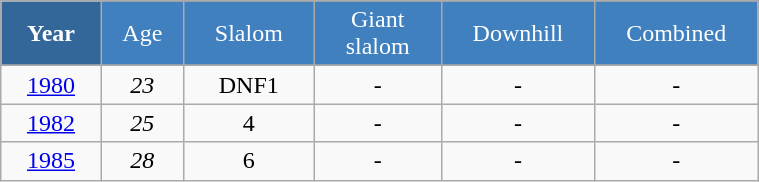<table class="wikitable" style="font-size:100%; text-align:center; border:grey solid 1px; border-collapse:collapse;" width="40%">
<tr style="background-color:#369; color:white;">
<td rowspan="2" colspan="1" width="4%"><strong>Year</strong></td>
</tr>
<tr style="background-color:#4180be; color:white;">
<td width="3%">Age</td>
<td width="5%">Slalom</td>
<td width="5%">Giant<br>slalom</td>
<td width="5%">Downhill</td>
<td width="5%">Combined</td>
</tr>
<tr style="background-color:#8CB2D8; color:white;">
</tr>
<tr>
<td><a href='#'>1980</a></td>
<td><em>23</em></td>
<td>DNF1</td>
<td>-</td>
<td>-</td>
<td>-</td>
</tr>
<tr>
<td><a href='#'>1982</a></td>
<td><em>25</em></td>
<td>4</td>
<td>-</td>
<td>-</td>
<td>-</td>
</tr>
<tr>
<td><a href='#'>1985</a></td>
<td><em>28</em></td>
<td>6</td>
<td>-</td>
<td>-</td>
<td>-</td>
</tr>
</table>
